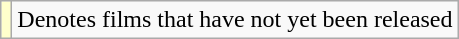<table class="wikitable">
<tr>
<td style="background:#ffc;"></td>
<td>Denotes films that have not yet been released</td>
</tr>
</table>
